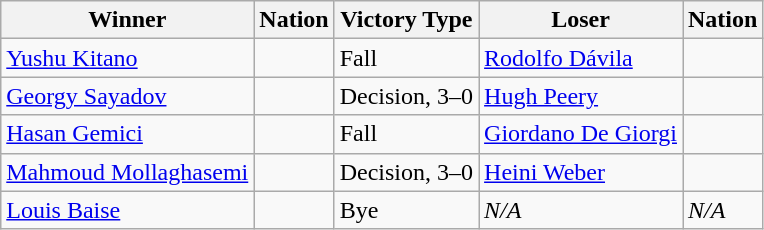<table class="wikitable sortable" style="text-align:left;">
<tr>
<th>Winner</th>
<th>Nation</th>
<th>Victory Type</th>
<th>Loser</th>
<th>Nation</th>
</tr>
<tr>
<td><a href='#'>Yushu Kitano</a></td>
<td></td>
<td>Fall</td>
<td><a href='#'>Rodolfo Dávila</a></td>
<td></td>
</tr>
<tr>
<td><a href='#'>Georgy Sayadov</a></td>
<td></td>
<td>Decision, 3–0</td>
<td><a href='#'>Hugh Peery</a></td>
<td></td>
</tr>
<tr>
<td><a href='#'>Hasan Gemici</a></td>
<td></td>
<td>Fall</td>
<td><a href='#'>Giordano De Giorgi</a></td>
<td></td>
</tr>
<tr>
<td><a href='#'>Mahmoud Mollaghasemi</a></td>
<td></td>
<td>Decision, 3–0</td>
<td><a href='#'>Heini Weber</a></td>
<td></td>
</tr>
<tr>
<td><a href='#'>Louis Baise</a></td>
<td></td>
<td>Bye</td>
<td><em>N/A</em></td>
<td><em>N/A</em></td>
</tr>
</table>
